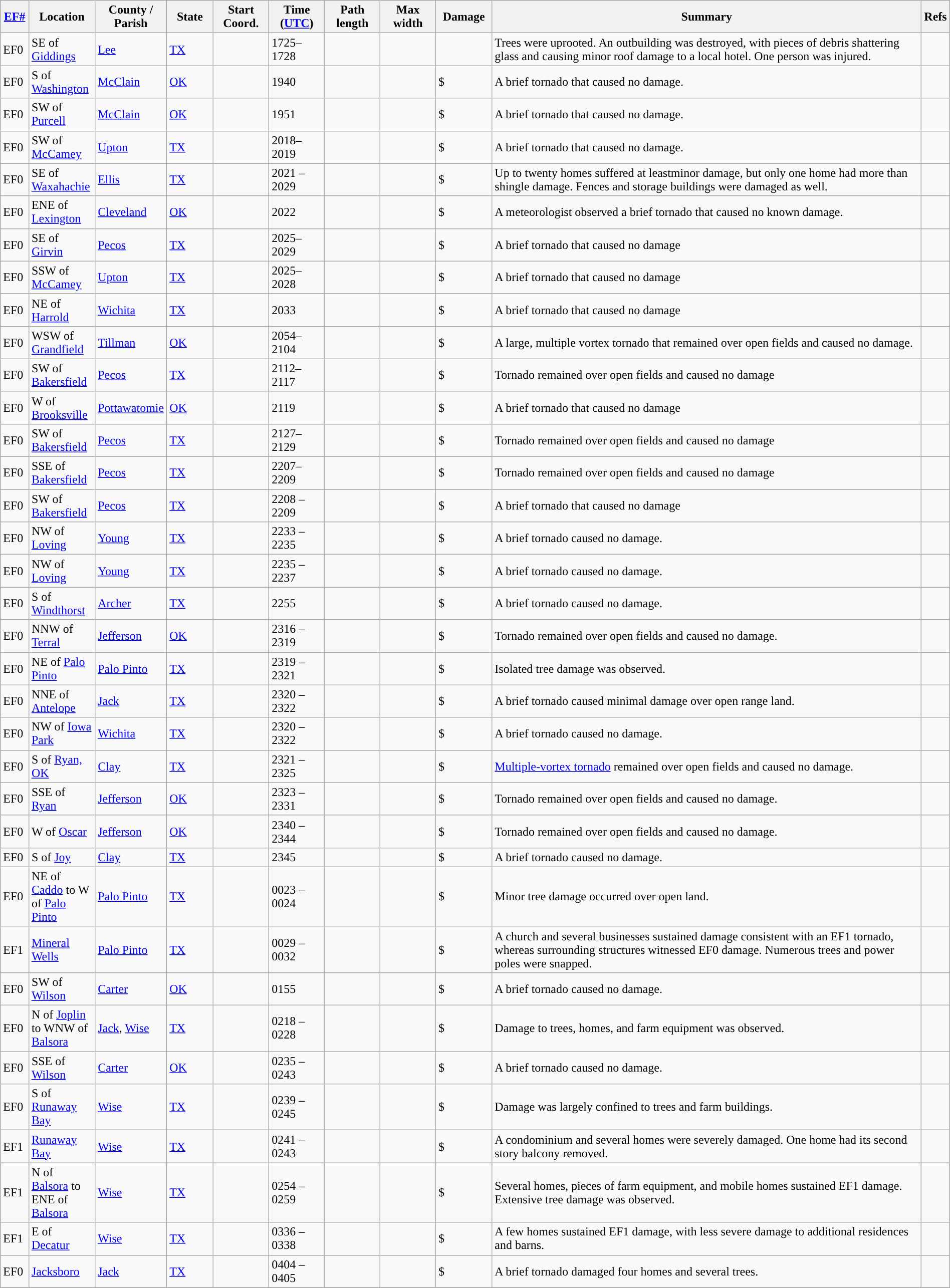<table class="wikitable sortable" style="width:100%;">
<tr>
<th scope="col" width="3%" align="center"><a href='#'>EF#</a></th>
<th scope="col" width="7%" align="center" class="unsortable">Location</th>
<th scope="col" width="6%" align="center" class="unsortable">County / Parish</th>
<th scope="col" width="5%" align="center">State</th>
<th scope="col" width="6%" align="center">Start Coord.</th>
<th scope="col" width="6%" align="center">Time (<a href='#'>UTC</a>)</th>
<th scope="col" width="6%" align="center">Path length</th>
<th scope="col" width="6%" align="center">Max width</th>
<th scope="col" width="6%" align="center">Damage</th>
<th scope="col" width="48%" class="unsortable" align="center">Summary</th>
<th scope="col" width="48%" class="unsortable" align="center">Refs</th>
</tr>
<tr>
<td>EF0</td>
<td>SE of <a href='#'>Giddings</a></td>
<td><a href='#'>Lee</a></td>
<td><a href='#'>TX</a></td>
<td></td>
<td>1725–1728</td>
<td></td>
<td></td>
<td></td>
<td>Trees were uprooted. An outbuilding was destroyed, with pieces of debris shattering glass and causing minor roof damage to a local hotel. One person was injured.</td>
<td></td>
</tr>
<tr>
<td>EF0</td>
<td>S of <a href='#'>Washington</a></td>
<td><a href='#'>McClain</a></td>
<td><a href='#'>OK</a></td>
<td></td>
<td>1940</td>
<td></td>
<td></td>
<td>$</td>
<td>A brief tornado that caused no damage.</td>
<td></td>
</tr>
<tr>
<td>EF0</td>
<td>SW of <a href='#'>Purcell</a></td>
<td><a href='#'>McClain</a></td>
<td><a href='#'>OK</a></td>
<td></td>
<td>1951</td>
<td></td>
<td></td>
<td>$</td>
<td>A brief tornado that caused no damage.</td>
<td></td>
</tr>
<tr>
<td>EF0</td>
<td>SW of <a href='#'>McCamey</a></td>
<td><a href='#'>Upton</a></td>
<td><a href='#'>TX</a></td>
<td></td>
<td>2018–2019</td>
<td></td>
<td></td>
<td>$</td>
<td>A brief tornado that caused no damage.</td>
<td></td>
</tr>
<tr>
<td>EF0</td>
<td>SE of <a href='#'>Waxahachie</a></td>
<td><a href='#'>Ellis</a></td>
<td><a href='#'>TX</a></td>
<td></td>
<td>2021 – 2029</td>
<td></td>
<td></td>
<td>$</td>
<td>Up to twenty homes suffered at leastminor damage, but only one home had more than shingle damage. Fences and storage buildings were damaged as well.</td>
<td></td>
</tr>
<tr>
<td>EF0</td>
<td>ENE of <a href='#'>Lexington</a></td>
<td><a href='#'>Cleveland</a></td>
<td><a href='#'>OK</a></td>
<td></td>
<td>2022</td>
<td></td>
<td></td>
<td>$</td>
<td>A meteorologist observed a brief tornado that caused no known damage.</td>
<td></td>
</tr>
<tr>
<td>EF0</td>
<td>SE of <a href='#'>Girvin</a></td>
<td><a href='#'>Pecos</a></td>
<td><a href='#'>TX</a></td>
<td></td>
<td>2025–2029</td>
<td></td>
<td></td>
<td>$</td>
<td>A brief tornado that caused no damage</td>
<td></td>
</tr>
<tr>
<td>EF0</td>
<td>SSW of <a href='#'>McCamey</a></td>
<td><a href='#'>Upton</a></td>
<td><a href='#'>TX</a></td>
<td></td>
<td>2025–2028</td>
<td></td>
<td></td>
<td>$</td>
<td>A brief tornado that caused no damage</td>
<td></td>
</tr>
<tr>
<td>EF0</td>
<td>NE of <a href='#'>Harrold</a></td>
<td><a href='#'>Wichita</a></td>
<td><a href='#'>TX</a></td>
<td></td>
<td>2033</td>
<td></td>
<td></td>
<td>$</td>
<td>A brief tornado that caused no damage</td>
<td></td>
</tr>
<tr>
<td>EF0</td>
<td>WSW of <a href='#'>Grandfield</a></td>
<td><a href='#'>Tillman</a></td>
<td><a href='#'>OK</a></td>
<td></td>
<td>2054–2104</td>
<td></td>
<td></td>
<td>$</td>
<td>A large, multiple vortex tornado that remained over open fields and caused no damage.</td>
<td></td>
</tr>
<tr>
<td>EF0</td>
<td>SW of <a href='#'>Bakersfield</a></td>
<td><a href='#'>Pecos</a></td>
<td><a href='#'>TX</a></td>
<td></td>
<td>2112–2117</td>
<td></td>
<td></td>
<td>$</td>
<td>Tornado remained over open fields and caused no damage</td>
<td></td>
</tr>
<tr>
<td>EF0</td>
<td>W of <a href='#'>Brooksville</a></td>
<td><a href='#'>Pottawatomie</a></td>
<td><a href='#'>OK</a></td>
<td></td>
<td>2119</td>
<td></td>
<td></td>
<td>$</td>
<td>A brief tornado that caused no damage</td>
<td></td>
</tr>
<tr>
<td>EF0</td>
<td>SW of <a href='#'>Bakersfield</a></td>
<td><a href='#'>Pecos</a></td>
<td><a href='#'>TX</a></td>
<td></td>
<td>2127–2129</td>
<td></td>
<td></td>
<td>$</td>
<td>Tornado remained over open fields and caused no damage</td>
<td></td>
</tr>
<tr>
<td>EF0</td>
<td>SSE of <a href='#'>Bakersfield</a></td>
<td><a href='#'>Pecos</a></td>
<td><a href='#'>TX</a></td>
<td></td>
<td>2207–2209</td>
<td></td>
<td></td>
<td>$</td>
<td>Tornado remained over open fields and caused no damage</td>
<td></td>
</tr>
<tr>
<td>EF0</td>
<td>SW of <a href='#'>Bakersfield</a></td>
<td><a href='#'>Pecos</a></td>
<td><a href='#'>TX</a></td>
<td></td>
<td>2208 – 2209</td>
<td></td>
<td></td>
<td>$</td>
<td>A brief tornado that caused no damage</td>
<td></td>
</tr>
<tr>
<td>EF0</td>
<td>NW of <a href='#'>Loving</a></td>
<td><a href='#'>Young</a></td>
<td><a href='#'>TX</a></td>
<td></td>
<td>2233 – 2235</td>
<td></td>
<td></td>
<td>$</td>
<td>A brief tornado caused no damage.</td>
<td></td>
</tr>
<tr>
<td>EF0</td>
<td>NW of <a href='#'>Loving</a></td>
<td><a href='#'>Young</a></td>
<td><a href='#'>TX</a></td>
<td></td>
<td>2235 – 2237</td>
<td></td>
<td></td>
<td>$</td>
<td>A brief tornado caused no damage.</td>
<td></td>
</tr>
<tr>
<td>EF0</td>
<td>S of <a href='#'>Windthorst</a></td>
<td><a href='#'>Archer</a></td>
<td><a href='#'>TX</a></td>
<td></td>
<td>2255</td>
<td></td>
<td></td>
<td>$</td>
<td>A brief tornado caused no damage.</td>
<td></td>
</tr>
<tr>
<td>EF0</td>
<td>NNW of <a href='#'>Terral</a></td>
<td><a href='#'>Jefferson</a></td>
<td><a href='#'>OK</a></td>
<td></td>
<td>2316 – 2319</td>
<td></td>
<td></td>
<td>$</td>
<td>Tornado remained over open fields and caused no damage.</td>
<td></td>
</tr>
<tr>
<td>EF0</td>
<td>NE of <a href='#'>Palo Pinto</a></td>
<td><a href='#'>Palo Pinto</a></td>
<td><a href='#'>TX</a></td>
<td></td>
<td>2319 – 2321</td>
<td></td>
<td></td>
<td>$</td>
<td>Isolated tree damage was observed.</td>
<td></td>
</tr>
<tr>
<td>EF0</td>
<td>NNE of <a href='#'>Antelope</a></td>
<td><a href='#'>Jack</a></td>
<td><a href='#'>TX</a></td>
<td></td>
<td>2320 – 2322</td>
<td></td>
<td></td>
<td>$</td>
<td>A brief tornado caused minimal damage over open range land.</td>
<td></td>
</tr>
<tr>
<td>EF0</td>
<td>NW of <a href='#'>Iowa Park</a></td>
<td><a href='#'>Wichita</a></td>
<td><a href='#'>TX</a></td>
<td></td>
<td>2320 – 2322</td>
<td></td>
<td></td>
<td>$</td>
<td>A brief tornado caused no damage.</td>
<td></td>
</tr>
<tr>
<td>EF0</td>
<td>S of <a href='#'>Ryan, OK</a></td>
<td><a href='#'>Clay</a></td>
<td><a href='#'>TX</a></td>
<td></td>
<td>2321 – 2325</td>
<td></td>
<td></td>
<td>$</td>
<td><a href='#'>Multiple-vortex tornado</a> remained over open fields and caused no damage.</td>
<td></td>
</tr>
<tr>
<td>EF0</td>
<td>SSE of <a href='#'>Ryan</a></td>
<td><a href='#'>Jefferson</a></td>
<td><a href='#'>OK</a></td>
<td></td>
<td>2323 – 2331</td>
<td></td>
<td></td>
<td>$</td>
<td>Tornado remained over open fields and caused no damage.</td>
<td></td>
</tr>
<tr>
<td>EF0</td>
<td>W of <a href='#'>Oscar</a></td>
<td><a href='#'>Jefferson</a></td>
<td><a href='#'>OK</a></td>
<td></td>
<td>2340 – 2344</td>
<td></td>
<td></td>
<td>$</td>
<td>Tornado remained over open fields and caused no damage.</td>
<td></td>
</tr>
<tr>
<td>EF0</td>
<td>S of <a href='#'>Joy</a></td>
<td><a href='#'>Clay</a></td>
<td><a href='#'>TX</a></td>
<td></td>
<td>2345</td>
<td></td>
<td></td>
<td>$</td>
<td>A brief tornado caused no damage.</td>
<td></td>
</tr>
<tr>
<td>EF0</td>
<td>NE of <a href='#'>Caddo</a> to W of <a href='#'>Palo Pinto</a></td>
<td><a href='#'>Palo Pinto</a></td>
<td><a href='#'>TX</a></td>
<td></td>
<td>0023 – 0024</td>
<td></td>
<td></td>
<td>$</td>
<td>Minor tree damage occurred over open land.</td>
<td></td>
</tr>
<tr>
<td>EF1</td>
<td><a href='#'>Mineral Wells</a></td>
<td><a href='#'>Palo Pinto</a></td>
<td><a href='#'>TX</a></td>
<td></td>
<td>0029 – 0032</td>
<td></td>
<td></td>
<td>$</td>
<td>A church and several businesses sustained damage consistent with an EF1 tornado, whereas surrounding structures witnessed EF0 damage. Numerous trees and power poles were snapped.</td>
<td></td>
</tr>
<tr>
<td>EF0</td>
<td>SW of <a href='#'>Wilson</a></td>
<td><a href='#'>Carter</a></td>
<td><a href='#'>OK</a></td>
<td></td>
<td>0155</td>
<td></td>
<td></td>
<td>$</td>
<td>A brief tornado caused no damage.</td>
<td></td>
</tr>
<tr>
<td>EF0</td>
<td>N of <a href='#'>Joplin</a> to WNW of <a href='#'>Balsora</a></td>
<td><a href='#'>Jack</a>, <a href='#'>Wise</a></td>
<td><a href='#'>TX</a></td>
<td></td>
<td>0218 – 0228</td>
<td></td>
<td></td>
<td>$</td>
<td>Damage to trees, homes, and farm equipment was observed.</td>
<td></td>
</tr>
<tr>
<td>EF0</td>
<td>SSE of <a href='#'>Wilson</a></td>
<td><a href='#'>Carter</a></td>
<td><a href='#'>OK</a></td>
<td></td>
<td>0235 – 0243</td>
<td></td>
<td></td>
<td>$</td>
<td>A brief tornado caused no damage.</td>
<td></td>
</tr>
<tr>
<td>EF0</td>
<td>S of <a href='#'>Runaway Bay</a></td>
<td><a href='#'>Wise</a></td>
<td><a href='#'>TX</a></td>
<td></td>
<td>0239 – 0245</td>
<td></td>
<td></td>
<td>$</td>
<td>Damage was largely confined to trees and farm buildings.</td>
<td></td>
</tr>
<tr>
<td>EF1</td>
<td><a href='#'>Runaway Bay</a></td>
<td><a href='#'>Wise</a></td>
<td><a href='#'>TX</a></td>
<td></td>
<td>0241 – 0243</td>
<td></td>
<td></td>
<td>$</td>
<td>A condominium and several homes were severely damaged. One home had its second story balcony removed.</td>
<td></td>
</tr>
<tr>
<td>EF1</td>
<td>N of <a href='#'>Balsora</a> to ENE of <a href='#'>Balsora</a></td>
<td><a href='#'>Wise</a></td>
<td><a href='#'>TX</a></td>
<td></td>
<td>0254 – 0259</td>
<td></td>
<td></td>
<td>$</td>
<td>Several homes, pieces of farm equipment, and mobile homes sustained EF1 damage. Extensive tree damage was observed.</td>
<td></td>
</tr>
<tr>
<td>EF1</td>
<td>E of <a href='#'>Decatur</a></td>
<td><a href='#'>Wise</a></td>
<td><a href='#'>TX</a></td>
<td></td>
<td>0336 – 0338</td>
<td></td>
<td></td>
<td>$</td>
<td>A few homes sustained EF1 damage, with less severe damage to additional residences and barns.</td>
<td></td>
</tr>
<tr>
<td>EF0</td>
<td><a href='#'>Jacksboro</a></td>
<td><a href='#'>Jack</a></td>
<td><a href='#'>TX</a></td>
<td></td>
<td>0404 – 0405</td>
<td></td>
<td></td>
<td>$</td>
<td>A brief tornado damaged four homes and several trees.</td>
<td></td>
</tr>
<tr>
</tr>
</table>
